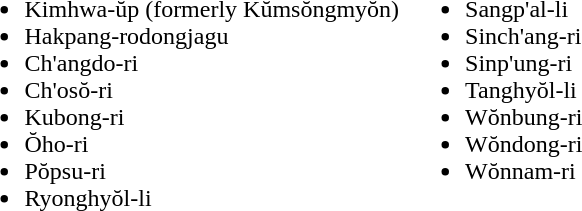<table>
<tr>
<td valign="top"><br><ul><li>Kimhwa-ŭp (formerly Kŭmsŏngmyŏn)</li><li>Hakpang-rodongjagu</li><li>Ch'angdo-ri</li><li>Ch'osŏ-ri</li><li>Kubong-ri</li><li>Ŏho-ri</li><li>Pŏpsu-ri</li><li>Ryonghyŏl-li</li></ul></td>
<td valign="top"><br><ul><li>Sangp'al-li</li><li>Sinch'ang-ri</li><li>Sinp'ung-ri</li><li>Tanghyŏl-li</li><li>Wŏnbung-ri</li><li>Wŏndong-ri</li><li>Wŏnnam-ri</li></ul></td>
</tr>
</table>
